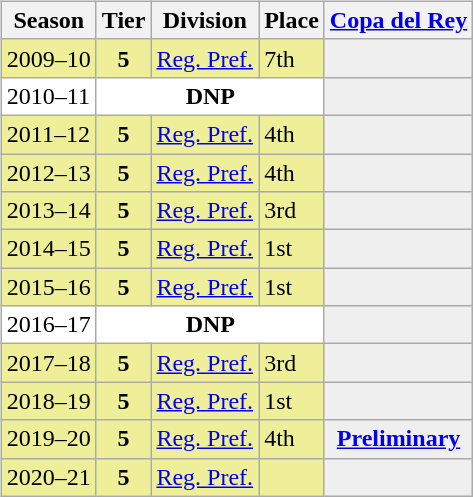<table>
<tr>
<td valign="top" width=0%><br><table class="wikitable">
<tr style="background:#f0f6fa;">
<th>Season</th>
<th>Tier</th>
<th>Division</th>
<th>Place</th>
<th><a href='#'>Copa del Rey</a></th>
</tr>
<tr>
<td style="background:#EFEF99;">2009–10</td>
<th style="background:#EFEF99;">5</th>
<td style="background:#EFEF99;"><a href='#'>Reg. Pref.</a></td>
<td style="background:#EFEF99;">7th</td>
<th style="background:#EFEFEF;"></th>
</tr>
<tr>
<td style="background:#FFFFFF;">2010–11</td>
<th style="background:#FFFFFF;" colspan="3">DNP</th>
<th style="background:#efefef;"></th>
</tr>
<tr>
<td style="background:#EFEF99;">2011–12</td>
<th style="background:#EFEF99;">5</th>
<td style="background:#EFEF99;"><a href='#'>Reg. Pref.</a></td>
<td style="background:#EFEF99;">4th</td>
<th style="background:#EFEFEF;"></th>
</tr>
<tr>
<td style="background:#EFEF99;">2012–13</td>
<th style="background:#EFEF99;">5</th>
<td style="background:#EFEF99;"><a href='#'>Reg. Pref.</a></td>
<td style="background:#EFEF99;">4th</td>
<th style="background:#EFEFEF;"></th>
</tr>
<tr>
<td style="background:#EFEF99;">2013–14</td>
<th style="background:#EFEF99;">5</th>
<td style="background:#EFEF99;"><a href='#'>Reg. Pref.</a></td>
<td style="background:#EFEF99;">3rd</td>
<th style="background:#EFEFEF;"></th>
</tr>
<tr>
<td style="background:#EFEF99;">2014–15</td>
<th style="background:#EFEF99;">5</th>
<td style="background:#EFEF99;"><a href='#'>Reg. Pref.</a></td>
<td style="background:#EFEF99;">1st</td>
<th style="background:#EFEFEF;"></th>
</tr>
<tr>
<td style="background:#EFEF99;">2015–16</td>
<th style="background:#EFEF99;">5</th>
<td style="background:#EFEF99;"><a href='#'>Reg. Pref.</a></td>
<td style="background:#EFEF99;">1st</td>
<th style="background:#EFEFEF;"></th>
</tr>
<tr>
<td style="background:#FFFFFF;">2016–17</td>
<th style="background:#FFFFFF;" colspan="3">DNP</th>
<th style="background:#efefef;"></th>
</tr>
<tr>
<td style="background:#EFEF99;">2017–18</td>
<th style="background:#EFEF99;">5</th>
<td style="background:#EFEF99;"><a href='#'>Reg. Pref.</a></td>
<td style="background:#EFEF99;">3rd</td>
<th style="background:#EFEFEF;"></th>
</tr>
<tr>
<td style="background:#EFEF99;">2018–19</td>
<th style="background:#EFEF99;">5</th>
<td style="background:#EFEF99;"><a href='#'>Reg. Pref.</a></td>
<td style="background:#EFEF99;">1st</td>
<th style="background:#EFEFEF;"></th>
</tr>
<tr>
<td style="background:#EFEF99;">2019–20</td>
<th style="background:#EFEF99;">5</th>
<td style="background:#EFEF99;"><a href='#'>Reg. Pref.</a></td>
<td style="background:#EFEF99;">4th</td>
<th style="background:#EFEFEF;"><a href='#'>Preliminary</a></th>
</tr>
<tr>
<td style="background:#EFEF99;">2020–21</td>
<th style="background:#EFEF99;">5</th>
<td style="background:#EFEF99;"><a href='#'>Reg. Pref.</a></td>
<td style="background:#EFEF99;"></td>
<th style="background:#EFEFEF;"></th>
</tr>
</table>
</td>
</tr>
</table>
